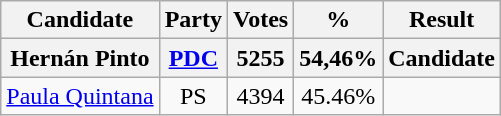<table class="wikitable" style="text-align:center;">
<tr>
<th>Candidate</th>
<th>Party</th>
<th>Votes</th>
<th>%</th>
<th>Result</th>
</tr>
<tr>
<th>Hernán Pinto</th>
<th><a href='#'>PDC</a></th>
<th>5255</th>
<th>54,46%</th>
<th>Candidate</th>
</tr>
<tr>
<td><a href='#'>Paula Quintana</a></td>
<td>PS</td>
<td>4394</td>
<td>45.46%</td>
<td></td>
</tr>
</table>
